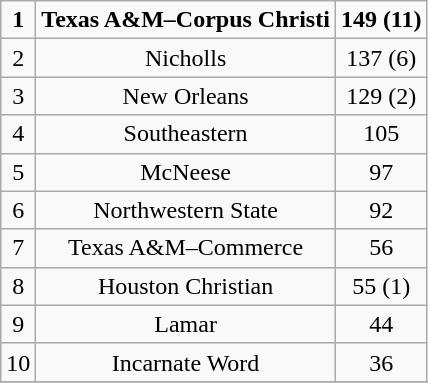<table class="wikitable">
<tr align="center">
<td><strong>1</strong></td>
<td><strong>Texas A&M–Corpus Christi</strong></td>
<td><strong>149 (11)</strong></td>
</tr>
<tr align="center">
<td>2</td>
<td>Nicholls</td>
<td>137 (6)</td>
</tr>
<tr align="center">
<td>3</td>
<td>New Orleans</td>
<td>129 (2)</td>
</tr>
<tr align="center">
<td>4</td>
<td>Southeastern</td>
<td>105</td>
</tr>
<tr align="center">
<td>5</td>
<td>McNeese</td>
<td>97</td>
</tr>
<tr align="center">
<td>6</td>
<td>Northwestern State</td>
<td>92</td>
</tr>
<tr align="center">
<td>7</td>
<td>Texas A&M–Commerce</td>
<td>56</td>
</tr>
<tr align="center">
<td>8</td>
<td>Houston Christian</td>
<td>55 (1)</td>
</tr>
<tr align="center">
<td>9</td>
<td>Lamar</td>
<td>44</td>
</tr>
<tr align="center">
<td>10</td>
<td>Incarnate Word</td>
<td>36</td>
</tr>
<tr align="center">
</tr>
</table>
